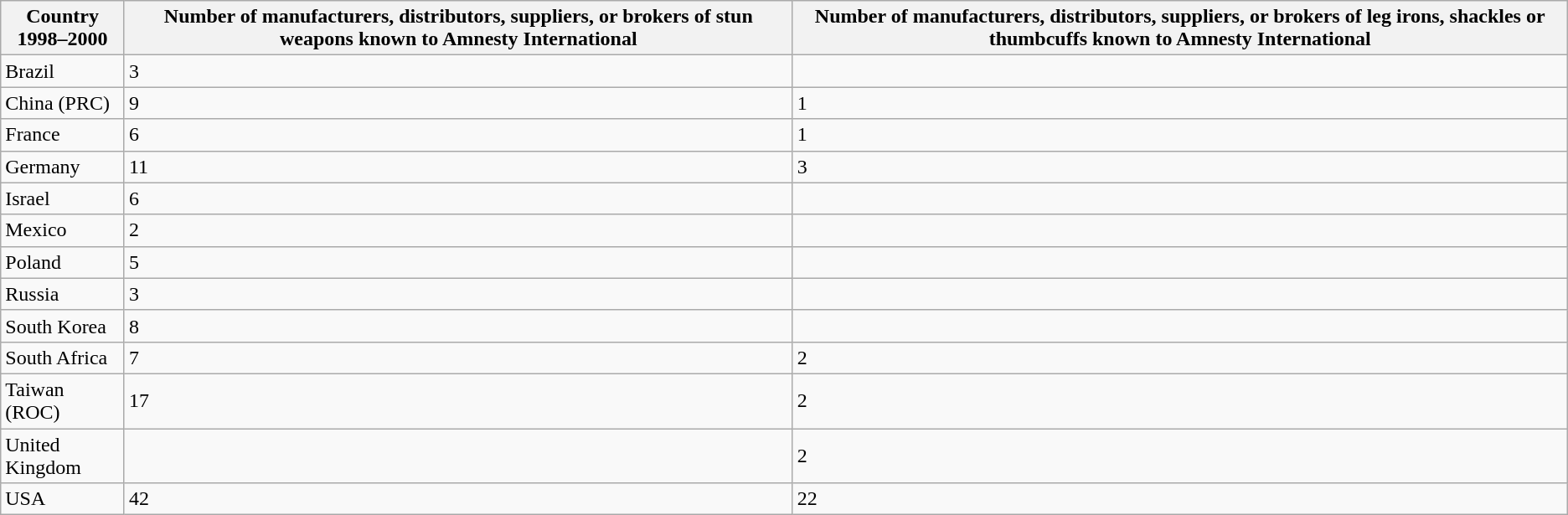<table class="wikitable">
<tr>
<th>Country<br>1998–2000</th>
<th>Number of manufacturers, distributors, suppliers, or brokers of stun weapons known to Amnesty International</th>
<th>Number of manufacturers, distributors, suppliers, or brokers of leg irons, shackles or thumbcuffs known to Amnesty International</th>
</tr>
<tr>
<td>Brazil</td>
<td>3</td>
<td></td>
</tr>
<tr>
<td>China (PRC)</td>
<td>9</td>
<td>1</td>
</tr>
<tr>
<td>France</td>
<td>6</td>
<td>1</td>
</tr>
<tr>
<td>Germany</td>
<td>11</td>
<td>3</td>
</tr>
<tr>
<td>Israel</td>
<td>6</td>
<td></td>
</tr>
<tr>
<td>Mexico</td>
<td>2</td>
<td></td>
</tr>
<tr>
<td>Poland</td>
<td>5</td>
<td></td>
</tr>
<tr>
<td>Russia</td>
<td>3</td>
<td></td>
</tr>
<tr>
<td>South Korea</td>
<td>8</td>
<td></td>
</tr>
<tr>
<td>South Africa</td>
<td>7</td>
<td>2</td>
</tr>
<tr>
<td>Taiwan (ROC)</td>
<td>17</td>
<td>2</td>
</tr>
<tr>
<td>United Kingdom</td>
<td></td>
<td>2</td>
</tr>
<tr>
<td>USA</td>
<td>42</td>
<td>22</td>
</tr>
</table>
